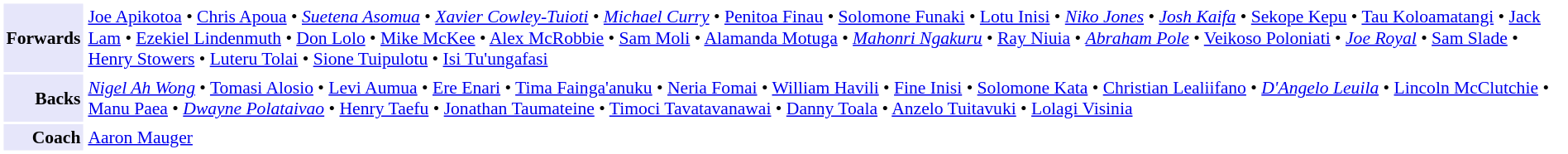<table cellpadding="2" style="border: 1px solid white; font-size:90%">
<tr>
<td style="text-align:right;" bgcolor="lavender"><strong>Forwards</strong></td>
<td style="text-align:left;"><a href='#'>Joe Apikotoa</a> • <a href='#'>Chris Apoua</a> • <em><a href='#'>Suetena Asomua</a></em> • <em><a href='#'>Xavier Cowley-Tuioti</a></em> • <em><a href='#'>Michael Curry</a></em> • <a href='#'>Penitoa Finau</a> • <a href='#'>Solomone Funaki</a> • <a href='#'>Lotu Inisi</a> • <em><a href='#'>Niko Jones</a></em> • <em><a href='#'>Josh Kaifa</a></em> • <a href='#'>Sekope Kepu</a> • <a href='#'>Tau Koloamatangi</a> • <a href='#'>Jack Lam</a> • <a href='#'>Ezekiel Lindenmuth</a> • <a href='#'>Don Lolo</a> • <a href='#'>Mike McKee</a> • <a href='#'>Alex McRobbie</a> • <a href='#'>Sam Moli</a> • <a href='#'>Alamanda Motuga</a> • <em><a href='#'>Mahonri Ngakuru</a></em> • <a href='#'>Ray Niuia</a> • <em><a href='#'>Abraham Pole</a></em> • <a href='#'>Veikoso Poloniati</a> • <em><a href='#'>Joe Royal</a></em> • <a href='#'>Sam Slade</a> • <a href='#'>Henry Stowers</a> • <a href='#'>Luteru Tolai</a> • <a href='#'>Sione Tuipulotu</a> • <a href='#'>Isi Tu'ungafasi</a></td>
</tr>
<tr>
<td style="text-align:right;" bgcolor="lavender"><strong>Backs</strong></td>
<td style="text-align:left;"><em><a href='#'>Nigel Ah Wong</a></em> • <a href='#'>Tomasi Alosio</a> • <a href='#'>Levi Aumua</a> • <a href='#'>Ere Enari</a> • <a href='#'>Tima Fainga'anuku</a> • <a href='#'>Neria Fomai</a> • <a href='#'>William Havili</a> • <a href='#'>Fine Inisi</a> • <a href='#'>Solomone Kata</a> • <a href='#'>Christian Lealiifano</a> • <em><a href='#'>D'Angelo Leuila</a></em> • <a href='#'>Lincoln McClutchie</a> • <a href='#'>Manu Paea</a> • <em><a href='#'>Dwayne Polataivao</a></em> • <a href='#'>Henry Taefu</a> • <a href='#'>Jonathan Taumateine</a> • <a href='#'>Timoci Tavatavanawai</a> • <a href='#'>Danny Toala</a> • <a href='#'>Anzelo Tuitavuki</a> • <a href='#'>Lolagi Visinia</a></td>
</tr>
<tr>
<td style="text-align:right;" bgcolor="lavender"><strong>Coach</strong></td>
<td style="text-align:left;"><a href='#'>Aaron Mauger</a></td>
</tr>
</table>
